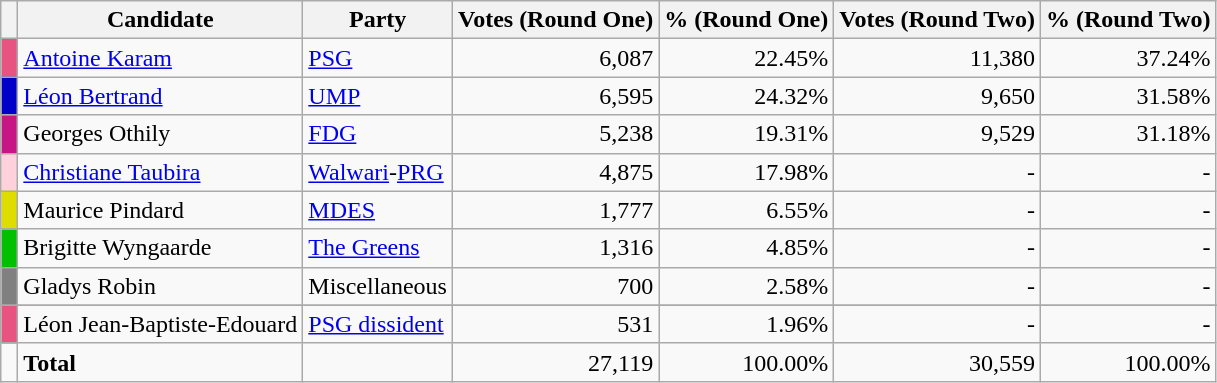<table class="wikitable" style="text-align:right">
<tr>
<th></th>
<th>Candidate</th>
<th>Party</th>
<th>Votes (Round One)</th>
<th>% (Round One)</th>
<th>Votes (Round Two)</th>
<th>% (Round Two)</th>
</tr>
<tr>
<td bgcolor="#E75480"> </td>
<td align=left><a href='#'>Antoine Karam</a></td>
<td align=left><a href='#'>PSG</a></td>
<td>6,087</td>
<td>22.45%</td>
<td>11,380</td>
<td>37.24%</td>
</tr>
<tr>
<td bgcolor="#0000C8"> </td>
<td align=left><a href='#'>Léon Bertrand</a></td>
<td align=left><a href='#'>UMP</a></td>
<td>6,595</td>
<td>24.32%</td>
<td>9,650</td>
<td>31.58%</td>
</tr>
<tr>
<td bgcolor="#C71585"> </td>
<td align=left>Georges Othily</td>
<td align=left><a href='#'>FDG</a></td>
<td>5,238</td>
<td>19.31%</td>
<td>9,529</td>
<td>31.18%</td>
</tr>
<tr>
<td bgcolor="#FFD1DC"> </td>
<td align=left><a href='#'>Christiane Taubira</a></td>
<td align=left><a href='#'>Walwari</a>-<a href='#'>PRG</a></td>
<td>4,875</td>
<td>17.98%</td>
<td>-</td>
<td>-</td>
</tr>
<tr>
<td bgcolor="#dddd00"> </td>
<td align=left>Maurice Pindard</td>
<td align=left><a href='#'>MDES</a></td>
<td>1,777</td>
<td>6.55%</td>
<td>-</td>
<td>-</td>
</tr>
<tr>
<td bgcolor="#00c000"> </td>
<td align=left>Brigitte Wyngaarde</td>
<td align=left><a href='#'>The Greens</a></td>
<td>1,316</td>
<td>4.85%</td>
<td>-</td>
<td>-</td>
</tr>
<tr>
<td bgcolor="GRAY"> </td>
<td align=left>Gladys Robin</td>
<td align=left>Miscellaneous</td>
<td>700</td>
<td>2.58%</td>
<td>-</td>
<td>-</td>
</tr>
<tr>
</tr>
<tr>
<td bgcolor="#E75480"> </td>
<td align=left>Léon Jean-Baptiste-Edouard</td>
<td align=left><a href='#'>PSG dissident</a></td>
<td>531</td>
<td>1.96%</td>
<td>-</td>
<td>-</td>
</tr>
<tr>
<td></td>
<td align=left><strong>Total</strong></td>
<td align=left></td>
<td>27,119</td>
<td>100.00%</td>
<td>30,559</td>
<td>100.00%</td>
</tr>
</table>
